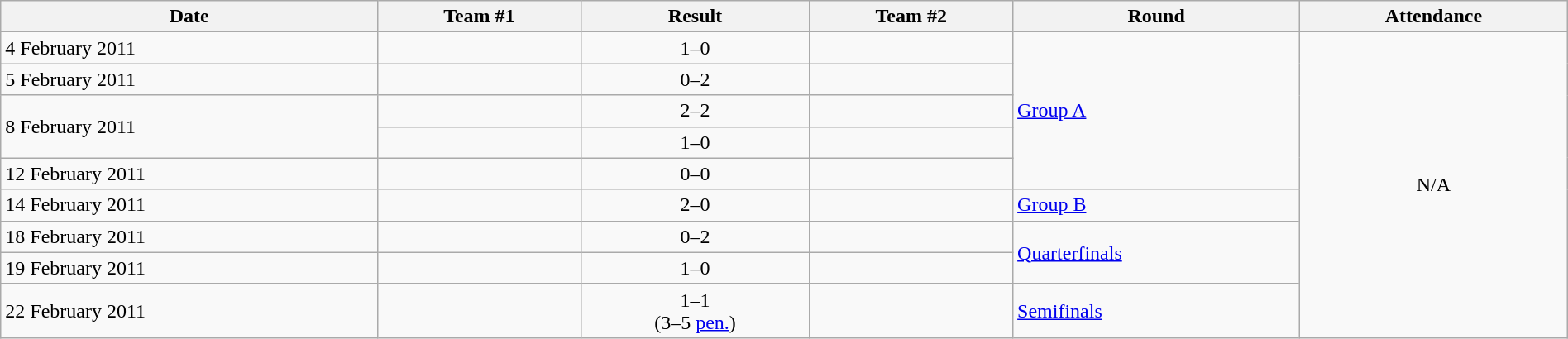<table class="wikitable" style="text-align: left;" width="100%">
<tr>
<th>Date</th>
<th>Team #1</th>
<th>Result</th>
<th>Team #2</th>
<th>Round</th>
<th>Attendance</th>
</tr>
<tr>
<td>4 February 2011</td>
<td></td>
<td style="text-align:center;">1–0</td>
<td></td>
<td rowspan="5"><a href='#'>Group A</a></td>
<td rowspan="9" style="text-align:center;">N/A</td>
</tr>
<tr>
<td>5 February 2011</td>
<td></td>
<td style="text-align:center;">0–2</td>
<td></td>
</tr>
<tr>
<td rowspan="2">8 February 2011</td>
<td></td>
<td style="text-align:center;">2–2</td>
<td></td>
</tr>
<tr>
<td></td>
<td style="text-align:center;">1–0</td>
<td></td>
</tr>
<tr>
<td>12 February 2011</td>
<td></td>
<td style="text-align:center;">0–0</td>
<td></td>
</tr>
<tr>
<td>14 February 2011</td>
<td></td>
<td style="text-align:center;">2–0</td>
<td></td>
<td><a href='#'>Group B</a></td>
</tr>
<tr>
<td>18 February 2011</td>
<td></td>
<td style="text-align:center;">0–2</td>
<td></td>
<td rowspan="2"><a href='#'>Quarterfinals</a></td>
</tr>
<tr>
<td>19 February 2011</td>
<td></td>
<td style="text-align:center;">1–0</td>
<td></td>
</tr>
<tr>
<td>22 February 2011</td>
<td></td>
<td style="text-align:center;">1–1<br> (3–5 <a href='#'>pen.</a>)</td>
<td></td>
<td><a href='#'>Semifinals</a></td>
</tr>
</table>
